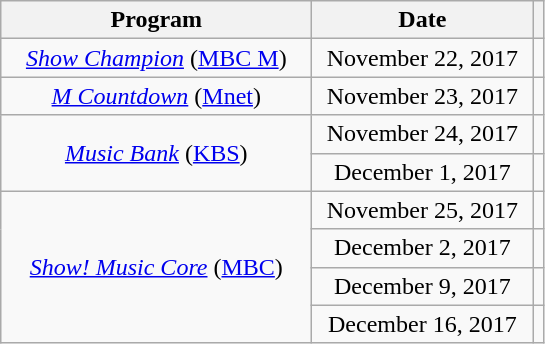<table class="wikitable" style="text-align:center">
<tr>
<th width="200">Program</th>
<th width="140">Date</th>
<th></th>
</tr>
<tr>
<td><em><a href='#'>Show Champion</a></em> (<a href='#'>MBC M</a>)</td>
<td>November 22, 2017</td>
<td></td>
</tr>
<tr>
<td><em><a href='#'>M Countdown</a></em> (<a href='#'>Mnet</a>)</td>
<td>November 23, 2017</td>
<td></td>
</tr>
<tr>
<td rowspan="2"><em><a href='#'>Music Bank</a></em> (<a href='#'>KBS</a>)</td>
<td>November 24, 2017</td>
<td></td>
</tr>
<tr>
<td>December 1, 2017</td>
<td></td>
</tr>
<tr>
<td rowspan="4"><em><a href='#'>Show! Music Core</a></em> (<a href='#'>MBC</a>)</td>
<td>November 25, 2017</td>
<td></td>
</tr>
<tr>
<td>December 2, 2017</td>
<td></td>
</tr>
<tr>
<td>December 9, 2017</td>
<td></td>
</tr>
<tr>
<td>December 16, 2017</td>
<td></td>
</tr>
</table>
